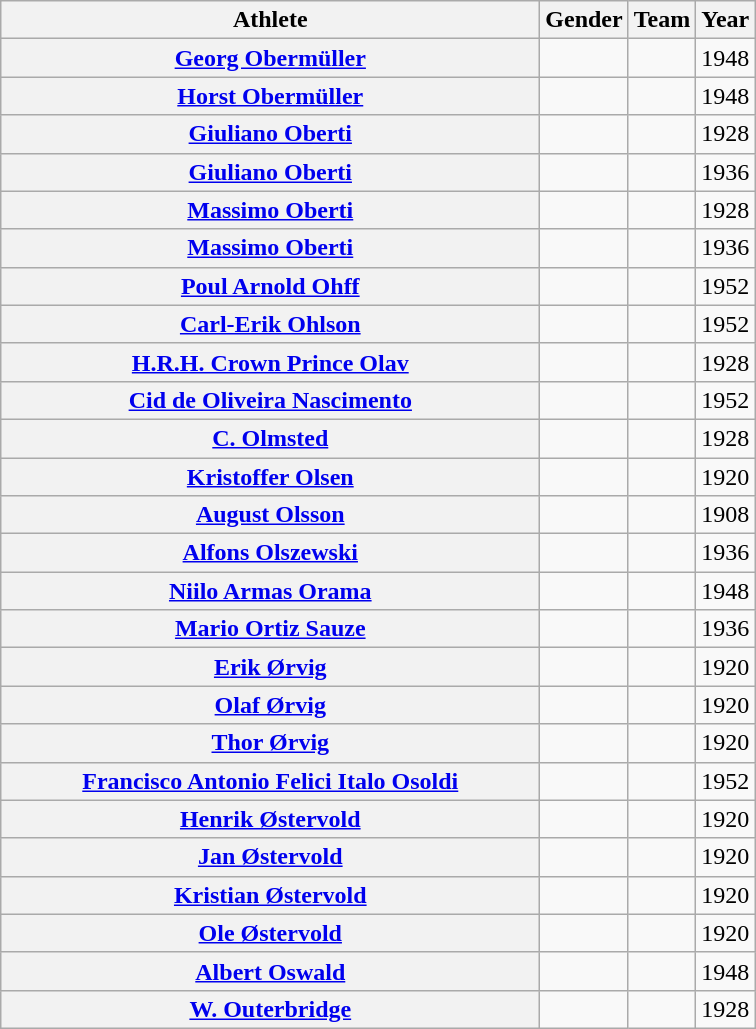<table class="wikitable plainrowheaders">
<tr>
<th scope="col" style="width:22em">Athlete</th>
<th scope="col">Gender</th>
<th scope="col">Team</th>
<th scope="col">Year</th>
</tr>
<tr>
<th scope="row"><a href='#'>Georg Obermüller</a></th>
<td style="text-align:center"></td>
<td></td>
<td>1948</td>
</tr>
<tr>
<th scope="row"><a href='#'>Horst Obermüller</a></th>
<td style="text-align:center"></td>
<td></td>
<td>1948</td>
</tr>
<tr>
<th scope="row"><a href='#'>Giuliano Oberti</a></th>
<td style="text-align:center"></td>
<td></td>
<td>1928</td>
</tr>
<tr>
<th scope="row"><a href='#'>Giuliano Oberti</a></th>
<td style="text-align:center"></td>
<td></td>
<td>1936</td>
</tr>
<tr>
<th scope="row"><a href='#'>Massimo Oberti</a></th>
<td style="text-align:center"></td>
<td></td>
<td>1928</td>
</tr>
<tr>
<th scope="row"><a href='#'>Massimo Oberti</a></th>
<td style="text-align:center"></td>
<td></td>
<td>1936</td>
</tr>
<tr>
<th scope="row"><a href='#'>Poul Arnold Ohff</a></th>
<td style="text-align:center"></td>
<td></td>
<td>1952</td>
</tr>
<tr>
<th scope="row"><a href='#'>Carl-Erik Ohlson</a></th>
<td style="text-align:center"></td>
<td></td>
<td>1952</td>
</tr>
<tr>
<th scope="row"><a href='#'>H.R.H. Crown Prince Olav</a></th>
<td style="text-align:center"></td>
<td></td>
<td>1928</td>
</tr>
<tr>
<th scope="row"><a href='#'>Cid de Oliveira Nascimento</a></th>
<td style="text-align:center"></td>
<td></td>
<td>1952</td>
</tr>
<tr>
<th scope="row"><a href='#'>C. Olmsted</a></th>
<td style="text-align:center"></td>
<td></td>
<td>1928</td>
</tr>
<tr>
<th scope="row"><a href='#'>Kristoffer Olsen</a></th>
<td style="text-align:center"></td>
<td></td>
<td>1920</td>
</tr>
<tr>
<th scope="row"><a href='#'>August Olsson</a></th>
<td style="text-align:center"></td>
<td></td>
<td>1908</td>
</tr>
<tr>
<th scope="row"><a href='#'>Alfons Olszewski</a></th>
<td style="text-align:center"></td>
<td></td>
<td>1936</td>
</tr>
<tr>
<th scope="row"><a href='#'>Niilo Armas Orama</a></th>
<td style="text-align:center"></td>
<td></td>
<td>1948</td>
</tr>
<tr>
<th scope="row"><a href='#'>Mario Ortiz Sauze</a></th>
<td style="text-align:center"></td>
<td></td>
<td>1936</td>
</tr>
<tr>
<th scope="row"><a href='#'>Erik Ørvig</a></th>
<td style="text-align:center"></td>
<td></td>
<td>1920</td>
</tr>
<tr>
<th scope="row"><a href='#'>Olaf Ørvig</a></th>
<td style="text-align:center"></td>
<td></td>
<td>1920</td>
</tr>
<tr>
<th scope="row"><a href='#'>Thor Ørvig</a></th>
<td style="text-align:center"></td>
<td></td>
<td>1920</td>
</tr>
<tr>
<th scope="row"><a href='#'>Francisco Antonio Felici Italo Osoldi</a></th>
<td style="text-align:center"></td>
<td></td>
<td>1952</td>
</tr>
<tr>
<th scope="row"><a href='#'>Henrik Østervold</a></th>
<td style="text-align:center"></td>
<td></td>
<td>1920</td>
</tr>
<tr>
<th scope="row"><a href='#'>Jan Østervold</a></th>
<td style="text-align:center"></td>
<td></td>
<td>1920</td>
</tr>
<tr>
<th scope="row"><a href='#'>Kristian Østervold</a></th>
<td style="text-align:center"></td>
<td></td>
<td>1920</td>
</tr>
<tr>
<th scope="row"><a href='#'>Ole Østervold</a></th>
<td style="text-align:center"></td>
<td></td>
<td>1920</td>
</tr>
<tr>
<th scope="row"><a href='#'>Albert Oswald</a></th>
<td style="text-align:center"></td>
<td></td>
<td>1948</td>
</tr>
<tr>
<th scope="row"><a href='#'>W. Outerbridge</a></th>
<td style="text-align:center"></td>
<td></td>
<td>1928</td>
</tr>
</table>
